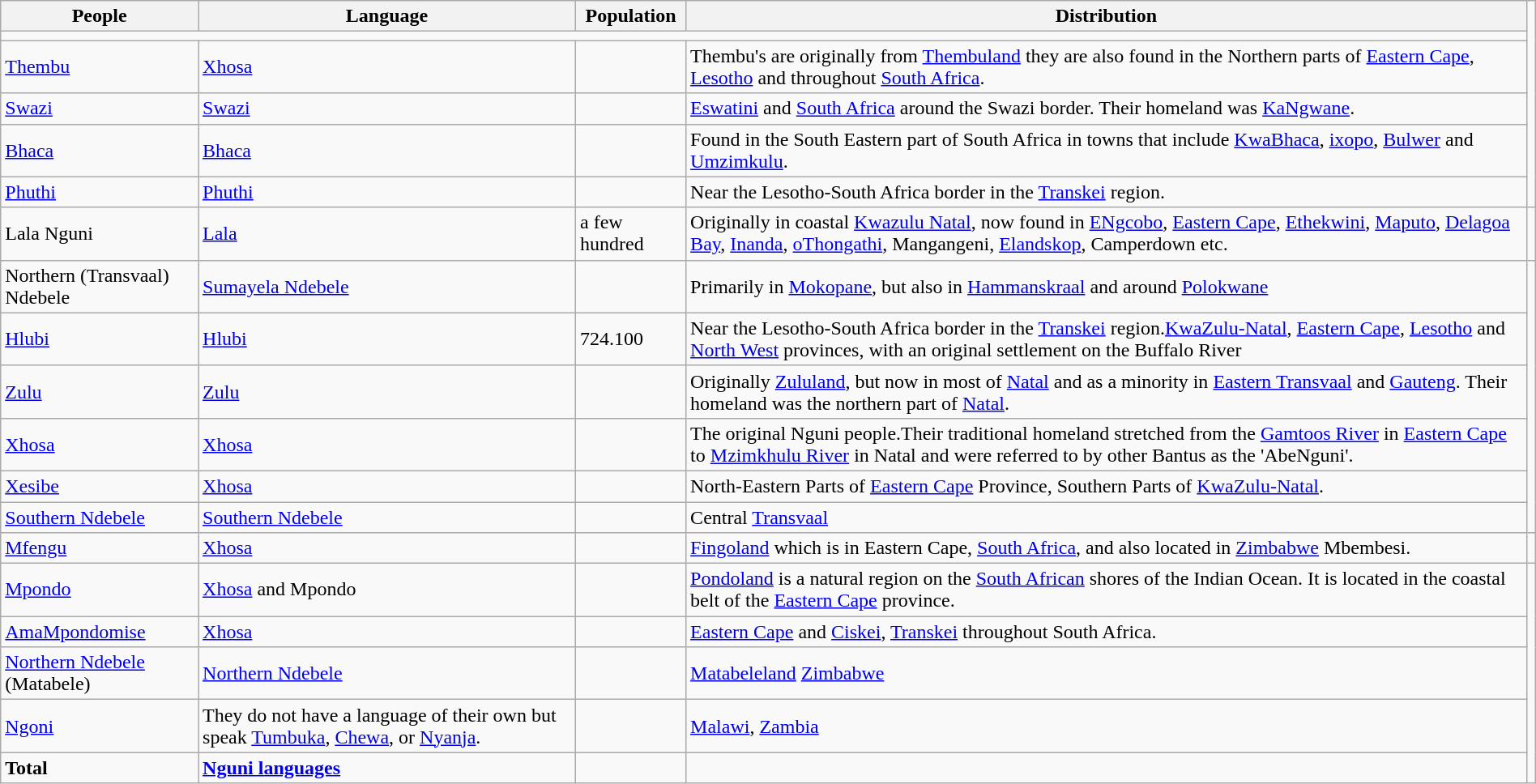<table class="wikitable sortable" width="100%">
<tr>
<th>People</th>
<th>Language</th>
<th>Population</th>
<th>Distribution</th>
</tr>
<tr>
<td colspan=4 align=left></td>
</tr>
<tr>
<td><a href='#'>Thembu</a></td>
<td><a href='#'>Xhosa</a></td>
<td></td>
<td>Thembu's are originally from <a href='#'>Thembuland</a> they are also found in the Northern parts of <a href='#'>Eastern Cape</a>, <a href='#'>Lesotho</a> and throughout <a href='#'>South Africa</a>.</td>
</tr>
<tr>
<td><a href='#'>Swazi</a></td>
<td><a href='#'>Swazi</a></td>
<td></td>
<td><a href='#'>Eswatini</a> and <a href='#'>South Africa</a> around the Swazi border. Their homeland was <a href='#'>KaNgwane</a>.</td>
</tr>
<tr>
<td><a href='#'>Bhaca</a></td>
<td><a href='#'>Bhaca</a></td>
<td></td>
<td>Found in the South Eastern part of South Africa in towns that include <a href='#'>KwaBhaca</a>, <a href='#'>ixopo</a>, <a href='#'>Bulwer</a> and <a href='#'>Umzimkulu</a>.</td>
</tr>
<tr>
<td><a href='#'>Phuthi</a></td>
<td><a href='#'>Phuthi</a></td>
<td></td>
<td>Near the Lesotho-South Africa border in the <a href='#'>Transkei</a> region.</td>
</tr>
<tr>
<td>Lala Nguni</td>
<td><a href='#'>Lala</a></td>
<td>a few hundred</td>
<td>Originally in coastal <a href='#'>Kwazulu Natal</a>, now found in <a href='#'>ENgcobo</a>, <a href='#'>Eastern Cape</a>, <a href='#'>Ethekwini</a>, <a href='#'>Maputo</a>, <a href='#'>Delagoa Bay</a>, <a href='#'>Inanda</a>, <a href='#'>oThongathi</a>, Mangangeni, <a href='#'>Elandskop</a>, Camperdown etc.</td>
<td></td>
</tr>
<tr>
<td>Northern (Transvaal) Ndebele</td>
<td><a href='#'>Sumayela Ndebele</a></td>
<td></td>
<td>Primarily in <a href='#'>Mokopane</a>, but also in <a href='#'>Hammanskraal</a> and around <a href='#'>Polokwane</a></td>
</tr>
<tr>
<td><a href='#'>Hlubi</a></td>
<td><a href='#'>Hlubi</a></td>
<td>724.100</td>
<td>Near the Lesotho-South Africa border in the <a href='#'>Transkei</a> region.<a href='#'>KwaZulu-Natal</a>, <a href='#'>Eastern Cape</a>, <a href='#'>Lesotho</a> and <a href='#'>North West</a> provinces, with an original settlement on the Buffalo River</td>
</tr>
<tr>
<td><a href='#'>Zulu</a></td>
<td><a href='#'>Zulu</a></td>
<td></td>
<td>Originally <a href='#'>Zululand</a>, but now in most of <a href='#'>Natal</a> and as a minority in <a href='#'>Eastern Transvaal</a> and <a href='#'>Gauteng</a>. Their homeland was the northern part of <a href='#'>Natal</a>.</td>
</tr>
<tr>
<td><a href='#'>Xhosa</a></td>
<td><a href='#'>Xhosa</a></td>
<td></td>
<td>The original Nguni people.Their traditional homeland stretched from the <a href='#'>Gamtoos River</a> in <a href='#'>Eastern Cape</a> to <a href='#'>Mzimkhulu River</a> in Natal and were referred to by other Bantus as the 'AbeNguni'.</td>
</tr>
<tr>
<td><a href='#'>Xesibe</a></td>
<td><a href='#'>Xhosa</a></td>
<td></td>
<td>North-Eastern Parts of <a href='#'>Eastern Cape</a> Province, Southern Parts of <a href='#'>KwaZulu-Natal</a>.</td>
</tr>
<tr>
<td><a href='#'>Southern Ndebele</a></td>
<td><a href='#'>Southern Ndebele</a></td>
<td></td>
<td>Central <a href='#'>Transvaal</a></td>
</tr>
<tr>
<td><a href='#'>Mfengu</a></td>
<td><a href='#'>Xhosa</a></td>
<td></td>
<td><a href='#'>Fingoland</a> which is in Eastern Cape, <a href='#'>South Africa</a>, and also located in <a href='#'>Zimbabwe</a> Mbembesi.</td>
<td></td>
</tr>
<tr>
<td><a href='#'>Mpondo</a></td>
<td><a href='#'>Xhosa</a> and Mpondo</td>
<td></td>
<td><a href='#'>Pondoland</a> is a natural region on the <a href='#'>South African</a> shores of the Indian Ocean. It is located in the coastal belt of the <a href='#'>Eastern Cape</a> province.</td>
</tr>
<tr>
<td><a href='#'>AmaMpondomise</a></td>
<td><a href='#'>Xhosa</a></td>
<td></td>
<td><a href='#'>Eastern Cape</a> and <a href='#'>Ciskei</a>, <a href='#'>Transkei</a> throughout South Africa.</td>
</tr>
<tr>
<td><a href='#'>Northern Ndebele</a> (Matabele)</td>
<td><a href='#'>Northern Ndebele</a></td>
<td></td>
<td><a href='#'>Matabeleland</a> <a href='#'>Zimbabwe</a></td>
</tr>
<tr>
<td><a href='#'>Ngoni</a></td>
<td>They do not have a language of their own but speak <a href='#'>Tumbuka</a>, <a href='#'>Chewa</a>, or <a href='#'>Nyanja</a>.</td>
<td></td>
<td><a href='#'>Malawi</a>, <a href='#'>Zambia</a></td>
</tr>
<tr>
<td><strong>Total</strong></td>
<td><strong><a href='#'>Nguni languages</a></strong></td>
<td><strong></strong></td>
<td></td>
</tr>
</table>
